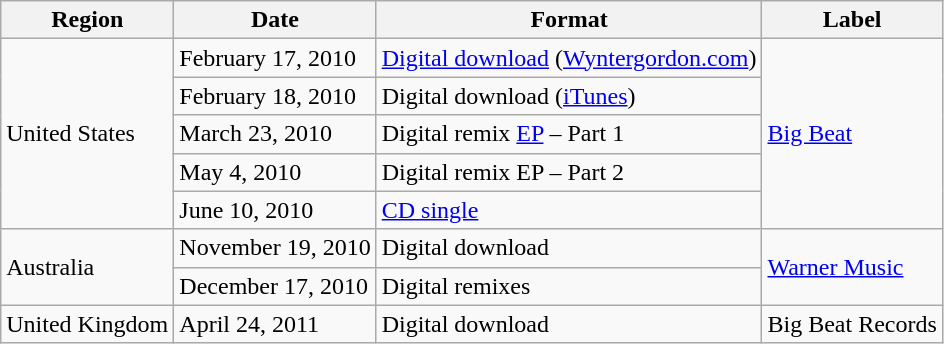<table class=wikitable>
<tr>
<th>Region</th>
<th>Date</th>
<th>Format</th>
<th>Label</th>
</tr>
<tr>
<td rowspan="5">United States</td>
<td>February 17, 2010</td>
<td><a href='#'>Digital download</a> (<a href='#'>Wyntergordon.com</a>)</td>
<td rowspan="5"><a href='#'>Big Beat</a></td>
</tr>
<tr>
<td>February 18, 2010</td>
<td>Digital download (<a href='#'>iTunes</a>)</td>
</tr>
<tr>
<td>March 23, 2010</td>
<td>Digital remix <a href='#'>EP</a> – Part 1</td>
</tr>
<tr>
<td>May 4, 2010</td>
<td>Digital remix EP – Part 2</td>
</tr>
<tr>
<td>June 10, 2010</td>
<td><a href='#'>CD single</a></td>
</tr>
<tr>
<td rowspan="2">Australia</td>
<td>November 19, 2010</td>
<td>Digital download</td>
<td rowspan="2"><a href='#'>Warner Music</a></td>
</tr>
<tr>
<td>December 17, 2010</td>
<td>Digital remixes</td>
</tr>
<tr>
<td>United Kingdom</td>
<td>April 24, 2011</td>
<td>Digital download</td>
<td>Big Beat Records</td>
</tr>
</table>
